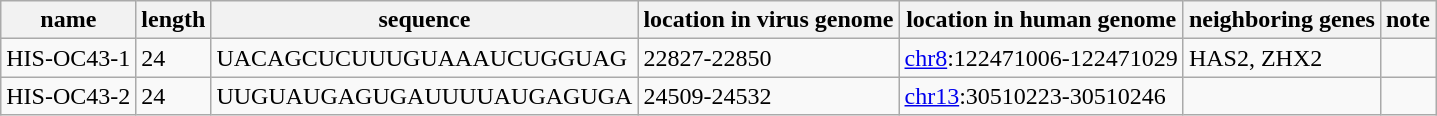<table class="wikitable sortable">
<tr>
<th>name</th>
<th>length</th>
<th>sequence</th>
<th>location in virus genome</th>
<th>location in human genome</th>
<th>neighboring genes</th>
<th>note</th>
</tr>
<tr>
<td>HIS-OC43-1</td>
<td>24</td>
<td>UACAGCUCUUUGUAAAUCUGGUAG</td>
<td>22827-22850</td>
<td><a href='#'>chr8</a>:122471006-122471029</td>
<td>HAS2, ZHX2</td>
<td></td>
</tr>
<tr>
<td>HIS-OC43-2</td>
<td>24</td>
<td>UUGUAUGAGUGAUUUUAUGAGUGA</td>
<td>24509-24532</td>
<td><a href='#'>chr13</a>:30510223-30510246</td>
<td></td>
<td></td>
</tr>
</table>
